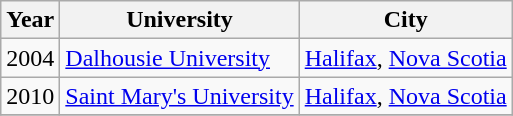<table class="wikitable">
<tr>
<th>Year</th>
<th>University</th>
<th>City</th>
</tr>
<tr>
<td>2004</td>
<td><a href='#'>Dalhousie University</a></td>
<td><a href='#'>Halifax</a>, <a href='#'>Nova Scotia</a></td>
</tr>
<tr>
<td>2010</td>
<td><a href='#'>Saint Mary's University</a></td>
<td><a href='#'>Halifax</a>, <a href='#'>Nova Scotia</a></td>
</tr>
<tr>
</tr>
</table>
